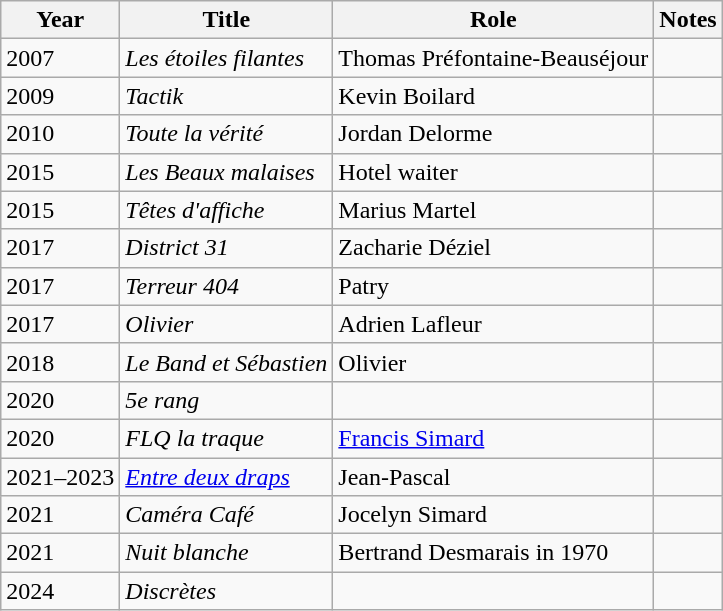<table class="wikitable">
<tr>
<th>Year</th>
<th>Title</th>
<th>Role</th>
<th>Notes</th>
</tr>
<tr>
<td>2007</td>
<td><em>Les étoiles filantes</em></td>
<td>Thomas Préfontaine-Beauséjour</td>
<td></td>
</tr>
<tr>
<td>2009</td>
<td><em>Tactik</em></td>
<td>Kevin Boilard</td>
<td></td>
</tr>
<tr>
<td>2010</td>
<td><em>Toute la vérité</em></td>
<td>Jordan Delorme</td>
<td></td>
</tr>
<tr>
<td>2015</td>
<td><em>Les Beaux malaises</em></td>
<td>Hotel waiter</td>
<td></td>
</tr>
<tr>
<td>2015</td>
<td><em>Têtes d'affiche</em></td>
<td>Marius Martel</td>
<td></td>
</tr>
<tr>
<td>2017</td>
<td><em>District 31</em></td>
<td>Zacharie Déziel</td>
<td></td>
</tr>
<tr>
<td>2017</td>
<td><em>Terreur 404</em></td>
<td>Patry</td>
<td></td>
</tr>
<tr>
<td>2017</td>
<td><em>Olivier</em></td>
<td>Adrien Lafleur</td>
<td></td>
</tr>
<tr>
<td>2018</td>
<td><em>Le Band et Sébastien</em></td>
<td>Olivier</td>
<td></td>
</tr>
<tr>
<td>2020</td>
<td><em>5e rang</em></td>
<td></td>
<td></td>
</tr>
<tr>
<td>2020</td>
<td><em>FLQ la traque</em></td>
<td><a href='#'>Francis Simard</a></td>
<td></td>
</tr>
<tr>
<td>2021–2023</td>
<td><em><a href='#'>Entre deux draps</a></em></td>
<td>Jean-Pascal</td>
<td></td>
</tr>
<tr>
<td>2021</td>
<td><em>Caméra Café</em></td>
<td>Jocelyn Simard</td>
<td></td>
</tr>
<tr>
<td>2021</td>
<td><em>Nuit blanche</em></td>
<td>Bertrand Desmarais in 1970</td>
<td></td>
</tr>
<tr>
<td>2024</td>
<td><em>Discrètes</em></td>
<td></td>
<td></td>
</tr>
</table>
